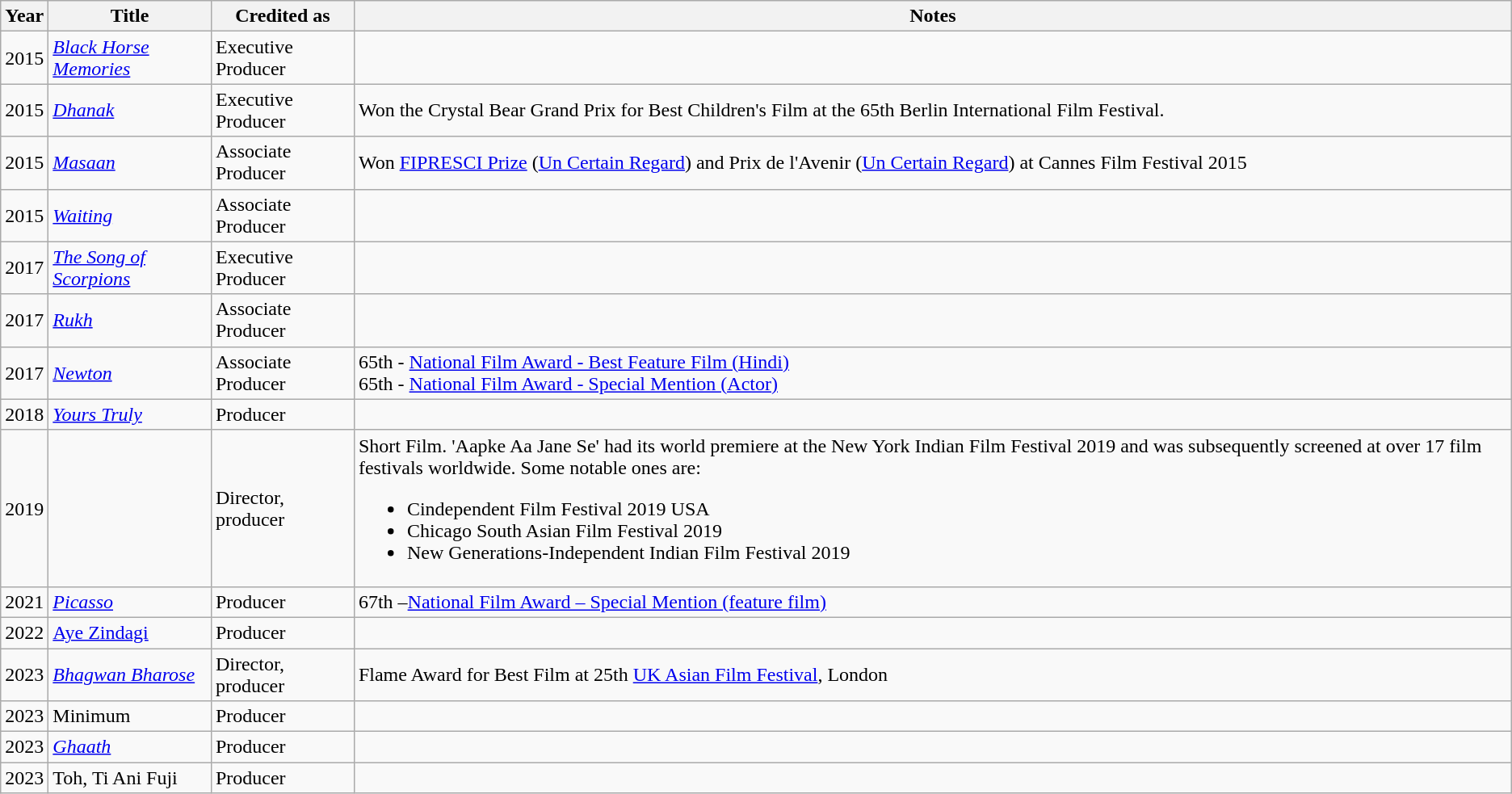<table class="wikitable">
<tr>
<th>Year</th>
<th><strong>Title</strong></th>
<th>Credited as</th>
<th>Notes</th>
</tr>
<tr>
<td>2015</td>
<td><em><a href='#'>Black Horse Memories</a></em></td>
<td>Executive Producer</td>
<td></td>
</tr>
<tr>
<td>2015</td>
<td><em><a href='#'>Dhanak</a></em></td>
<td>Executive Producer</td>
<td>Won the Crystal Bear Grand Prix for Best Children's Film at the 65th Berlin International Film Festival.  </td>
</tr>
<tr>
<td>2015</td>
<td><em><a href='#'>Masaan</a></em></td>
<td>Associate Producer</td>
<td>Won <a href='#'>FIPRESCI Prize</a> (<a href='#'>Un Certain Regard</a>) and Prix de l'Avenir (<a href='#'>Un Certain Regard</a>) at Cannes Film Festival 2015</td>
</tr>
<tr>
<td>2015</td>
<td><em><a href='#'>Waiting</a></em></td>
<td>Associate Producer</td>
<td></td>
</tr>
<tr>
<td>2017</td>
<td><em><a href='#'>The Song of Scorpions</a></em></td>
<td>Executive Producer</td>
<td></td>
</tr>
<tr>
<td>2017</td>
<td><em><a href='#'>Rukh</a></em></td>
<td>Associate Producer</td>
<td></td>
</tr>
<tr>
<td>2017</td>
<td><em><a href='#'>Newton</a></em></td>
<td>Associate Producer</td>
<td>65th - <a href='#'>National Film Award - Best Feature Film (Hindi)</a><br>65th - <a href='#'>National Film Award - Special Mention (Actor)</a></td>
</tr>
<tr>
<td>2018</td>
<td><em><a href='#'>Yours Truly</a></em></td>
<td>Producer</td>
<td></td>
</tr>
<tr>
<td>2019</td>
<td><em></em></td>
<td>Director, producer</td>
<td>Short Film. 'Aapke Aa Jane Se' had its world premiere at the New York Indian Film Festival 2019 and was subsequently screened at over 17 film festivals worldwide. Some notable ones are:<br><ul><li>Cindependent Film Festival 2019 USA</li><li>Chicago South Asian Film Festival 2019</li><li>New Generations-Independent Indian Film Festival 2019</li></ul></td>
</tr>
<tr>
<td>2021</td>
<td><em><a href='#'>Picasso</a></em></td>
<td>Producer</td>
<td>67th –<a href='#'>National Film Award – Special Mention (feature film)</a></td>
</tr>
<tr>
<td>2022</td>
<td><a href='#'>Aye Zindagi</a></td>
<td>Producer</td>
<td></td>
</tr>
<tr>
<td>2023</td>
<td><em><a href='#'>Bhagwan Bharose</a></em></td>
<td>Director, producer</td>
<td>Flame Award for Best Film at 25th <a href='#'>UK Asian Film Festival</a>, London</td>
</tr>
<tr>
<td>2023</td>
<td>Minimum</td>
<td>Producer</td>
<td></td>
</tr>
<tr>
<td>2023</td>
<td><em><a href='#'>Ghaath</a></em></td>
<td>Producer</td>
<td></td>
</tr>
<tr>
<td>2023</td>
<td>Toh, Ti Ani Fuji</td>
<td>Producer</td>
<td></td>
</tr>
</table>
